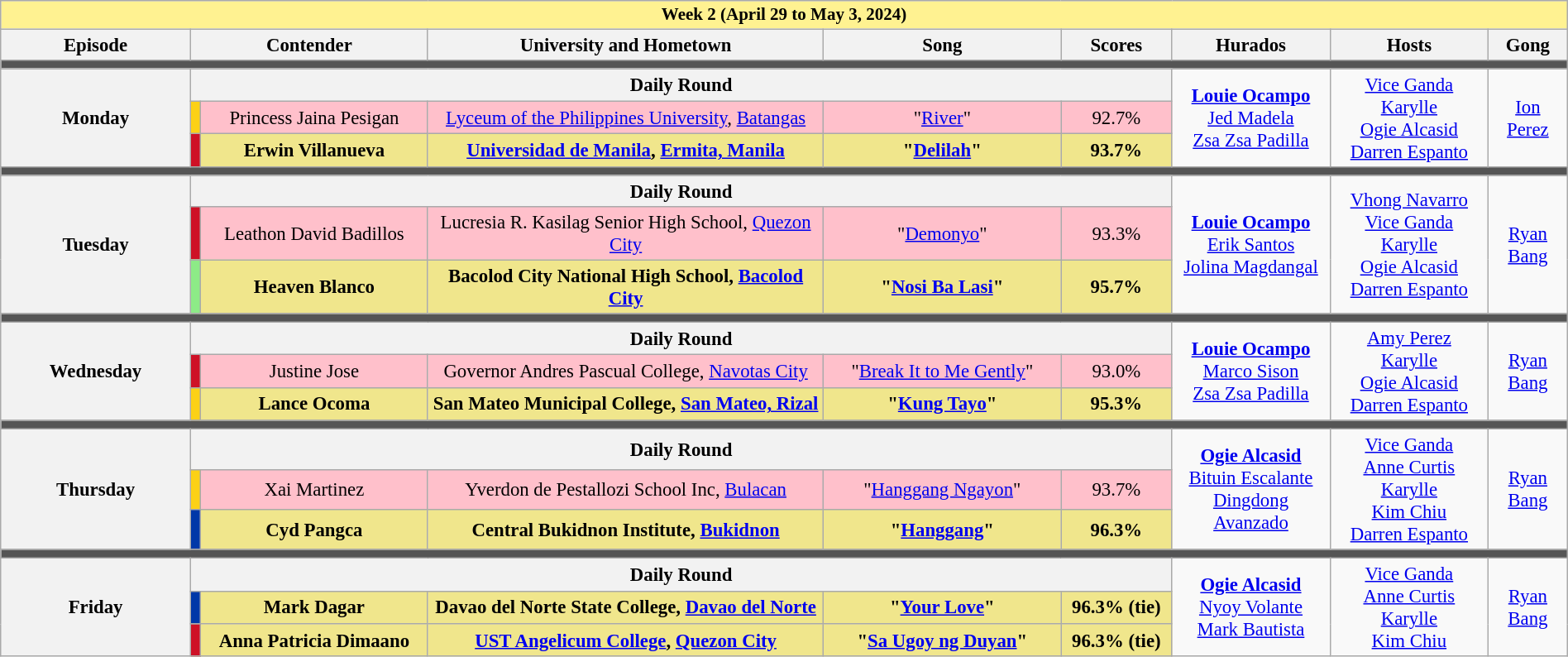<table class="wikitable mw-collapsible mw-collapsed" style="width:100%; text-align:center; font-size:95%;">
<tr>
<th colspan="9" style="background-color:#fff291;font-size:14px">Week 2 (April 29 to May 3, 2024)</th>
</tr>
<tr>
<th width="12%">Episode</th>
<th colspan="2" width="15%">Contender</th>
<th width="25%">University and Hometown</th>
<th width="15%">Song</th>
<th width="7%">Scores</th>
<th width="10%">Hurados</th>
<th width="10%">Hosts</th>
<th width="05%">Gong</th>
</tr>
<tr>
<td colspan="9" style="background:#555;"></td>
</tr>
<tr>
<th rowspan="3">Monday<br></th>
<th colspan="5">Daily Round</th>
<td rowspan="3"><strong><a href='#'>Louie Ocampo</a></strong><br><a href='#'>Jed Madela</a><br><a href='#'>Zsa Zsa Padilla</a></td>
<td rowspan="3"><a href='#'>Vice Ganda</a><br><a href='#'>Karylle</a><br><a href='#'>Ogie Alcasid</a><br><a href='#'>Darren Espanto</a></td>
<td rowspan="3"><a href='#'>Ion Perez</a></td>
</tr>
<tr style="background:pink">
<td style="background:#FCD116"></td>
<td>Princess Jaina Pesigan</td>
<td><a href='#'>Lyceum of the Philippines University</a>, <a href='#'>Batangas</a></td>
<td>"<a href='#'>River</a>"</td>
<td>92.7%</td>
</tr>
<tr style="background:Khaki">
<td style="background:#CE1126"></td>
<td><strong>Erwin Villanueva</strong></td>
<td><strong><a href='#'>Universidad de Manila</a>, <a href='#'>Ermita, Manila</a></strong></td>
<td><strong>"<a href='#'>Delilah</a>"</strong></td>
<td><strong>93.7%</strong></td>
</tr>
<tr>
<td colspan="9" style="background:#555;"></td>
</tr>
<tr>
<th rowspan="3">Tuesday<br></th>
<th colspan="5">Daily Round</th>
<td rowspan="3"><strong><a href='#'>Louie Ocampo</a></strong><br><a href='#'>Erik Santos</a><br><a href='#'>Jolina Magdangal</a></td>
<td rowspan="3"><a href='#'>Vhong Navarro</a><br><a href='#'>Vice Ganda</a><br><a href='#'>Karylle</a><br><a href='#'>Ogie Alcasid</a><br><a href='#'>Darren Espanto</a></td>
<td rowspan="3"><a href='#'>Ryan Bang</a></td>
</tr>
<tr style="background:pink">
<td style="background:#CE1126"></td>
<td>Leathon David Badillos</td>
<td>Lucresia R. Kasilag Senior High School, <a href='#'>Quezon City</a></td>
<td>"<a href='#'>Demonyo</a>"</td>
<td>93.3%</td>
</tr>
<tr style="background:Khaki">
<td style="background:#8deb87"></td>
<td><strong>Heaven Blanco</strong></td>
<td><strong>Bacolod City National High School, <a href='#'>Bacolod City</a></strong></td>
<td><strong>"<a href='#'>Nosi Ba Lasi</a>"</strong></td>
<td><strong>95.7%</strong></td>
</tr>
<tr>
<td colspan="9" style="background:#555;"></td>
</tr>
<tr>
<th rowspan="3">Wednesday<br></th>
<th colspan="5">Daily Round</th>
<td rowspan="3"><strong><a href='#'>Louie Ocampo</a></strong><br><a href='#'>Marco Sison</a><br><a href='#'>Zsa Zsa Padilla</a></td>
<td rowspan="3"><a href='#'>Amy Perez</a><br><a href='#'>Karylle</a><br><a href='#'>Ogie Alcasid</a><br><a href='#'>Darren Espanto</a></td>
<td rowspan="3"><a href='#'>Ryan Bang</a></td>
</tr>
<tr style="background:pink">
<td style="background:#CE1126"></td>
<td>Justine Jose</td>
<td>Governor Andres Pascual College, <a href='#'>Navotas City</a></td>
<td>"<a href='#'>Break It to Me Gently</a>"</td>
<td>93.0%</td>
</tr>
<tr style="background:Khaki"|>
<td style="background:#FCD116"></td>
<td><strong>Lance Ocoma</strong></td>
<td><strong>San Mateo Municipal College, <a href='#'>San Mateo, Rizal</a></strong></td>
<td><strong>"<a href='#'>Kung Tayo</a>"</strong></td>
<td><strong>95.3%</strong></td>
</tr>
<tr>
<td colspan="9" style="background:#555;"></td>
</tr>
<tr>
<th rowspan="3">Thursday<br></th>
<th colspan="5">Daily Round</th>
<td rowspan="3"><strong><a href='#'>Ogie Alcasid</a></strong><br><a href='#'>Bituin Escalante</a><br><a href='#'>Dingdong Avanzado</a></td>
<td rowspan="3"><a href='#'>Vice Ganda</a><br><a href='#'>Anne Curtis</a><br><a href='#'>Karylle</a><br><a href='#'>Kim Chiu</a><br><a href='#'>Darren Espanto</a></td>
<td rowspan="3"><a href='#'>Ryan Bang</a></td>
</tr>
<tr style="background:pink">
<td style="background:#FCD116"></td>
<td>Xai Martinez</td>
<td>Yverdon de Pestallozi School Inc, <a href='#'>Bulacan</a></td>
<td>"<a href='#'>Hanggang Ngayon</a>"</td>
<td>93.7%</td>
</tr>
<tr style="background:Khaki">
<td style="background:#0038A8"></td>
<td><strong>Cyd Pangca</strong></td>
<td><strong>Central Bukidnon Institute, <a href='#'>Bukidnon</a></strong></td>
<td><strong>"<a href='#'>Hanggang</a>"</strong></td>
<td><strong>96.3%</strong></td>
</tr>
<tr>
<td colspan="9" style="background:#555;"></td>
</tr>
<tr>
<th rowspan="3">Friday<br></th>
<th colspan="5">Daily Round</th>
<td rowspan="3"><strong><a href='#'>Ogie Alcasid</a></strong><br><a href='#'>Nyoy Volante</a><br><a href='#'>Mark Bautista</a></td>
<td rowspan="3"><a href='#'>Vice Ganda</a><br><a href='#'>Anne Curtis</a><br><a href='#'>Karylle</a><br><a href='#'>Kim Chiu</a></td>
<td rowspan="3"><a href='#'>Ryan Bang</a></td>
</tr>
<tr style="background:Khaki">
<td style="background:#0038A8"></td>
<td><strong>Mark Dagar</strong></td>
<td><strong>Davao del Norte State College, <a href='#'>Davao del Norte</a></strong></td>
<td><strong>"<a href='#'>Your Love</a>"</strong></td>
<td><strong>96.3% (tie)</strong></td>
</tr>
<tr style="background:Khaki">
<td style="background:#CE1126"></td>
<td><strong>Anna Patricia Dimaano</strong></td>
<td><strong><a href='#'>UST Angelicum College</a>, <a href='#'>Quezon City</a></strong></td>
<td><strong>"<a href='#'>Sa Ugoy ng Duyan</a>"</strong></td>
<td><strong>96.3% (tie)</strong></td>
</tr>
</table>
